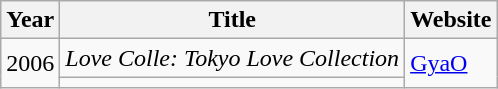<table class="wikitable">
<tr>
<th>Year</th>
<th>Title</th>
<th>Website</th>
</tr>
<tr>
<td rowspan="2">2006</td>
<td><em>Love Colle: Tokyo Love Collection</em></td>
<td rowspan="2"><a href='#'>GyaO</a></td>
</tr>
<tr>
<td><em></em></td>
</tr>
</table>
